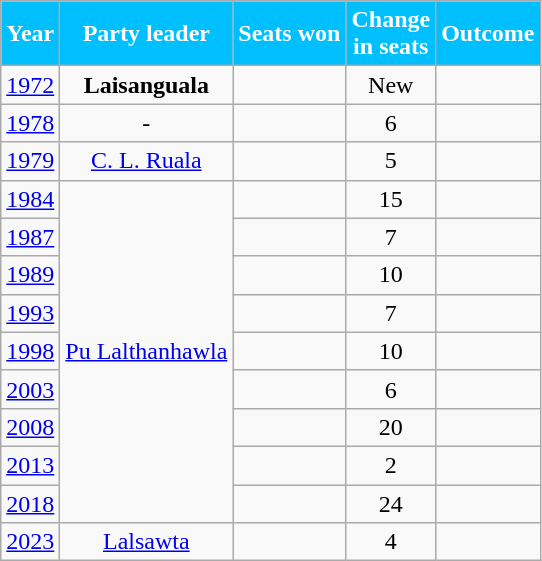<table class="wikitable sortable" style="text-align:center;">
<tr>
<th Style="background-color:#00BFFF; color:white">Year</th>
<th Style="background-color:#00BFFF; color:white">Party leader</th>
<th Style="background-color:#00BFFF; color:white">Seats won</th>
<th Style="background-color:#00BFFF; color:white">Change<br>in seats</th>
<th Style="background-color:#00BFFF; color:white">Outcome</th>
</tr>
<tr>
<td><a href='#'>1972</a></td>
<td rowspan="1"><strong>Laisanguala</strong></td>
<td></td>
<td> New</td>
<td></td>
</tr>
<tr>
<td><a href='#'>1978</a></td>
<td rowspan="1">-</td>
<td></td>
<td>6</td>
<td></td>
</tr>
<tr>
<td><a href='#'>1979</a></td>
<td rowspan="1"><a href='#'>C. L. Ruala</a></td>
<td></td>
<td> 5</td>
<td></td>
</tr>
<tr>
<td><a href='#'>1984</a></td>
<td rowspan="9"><a href='#'>Pu Lalthanhawla</a></td>
<td></td>
<td> 15</td>
<td></td>
</tr>
<tr>
<td><a href='#'>1987</a></td>
<td></td>
<td> 7</td>
<td></td>
</tr>
<tr>
<td><a href='#'>1989</a></td>
<td></td>
<td> 10</td>
<td></td>
</tr>
<tr>
<td><a href='#'>1993</a></td>
<td></td>
<td>7</td>
<td></td>
</tr>
<tr>
<td><a href='#'>1998</a></td>
<td></td>
<td> 10</td>
<td></td>
</tr>
<tr>
<td><a href='#'>2003</a></td>
<td></td>
<td> 6</td>
<td></td>
</tr>
<tr>
<td><a href='#'>2008</a></td>
<td></td>
<td> 20</td>
<td></td>
</tr>
<tr>
<td><a href='#'>2013</a></td>
<td></td>
<td> 2</td>
<td></td>
</tr>
<tr>
<td><a href='#'>2018</a></td>
<td></td>
<td>24</td>
<td></td>
</tr>
<tr>
<td><a href='#'>2023</a></td>
<td rowspan="1"><a href='#'>Lalsawta</a></td>
<td></td>
<td>4</td>
<td></td>
</tr>
</table>
